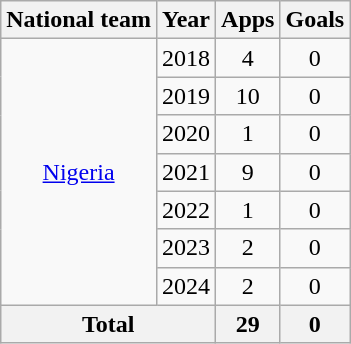<table class="wikitable" style="text-align:center">
<tr>
<th>National team</th>
<th>Year</th>
<th>Apps</th>
<th>Goals</th>
</tr>
<tr>
<td rowspan="7"><a href='#'>Nigeria</a></td>
<td>2018</td>
<td>4</td>
<td>0</td>
</tr>
<tr>
<td>2019</td>
<td>10</td>
<td>0</td>
</tr>
<tr>
<td>2020</td>
<td>1</td>
<td>0</td>
</tr>
<tr>
<td>2021</td>
<td>9</td>
<td>0</td>
</tr>
<tr>
<td>2022</td>
<td>1</td>
<td>0</td>
</tr>
<tr>
<td>2023</td>
<td>2</td>
<td>0</td>
</tr>
<tr>
<td>2024</td>
<td>2</td>
<td>0</td>
</tr>
<tr>
<th colspan="2">Total</th>
<th>29</th>
<th>0</th>
</tr>
</table>
